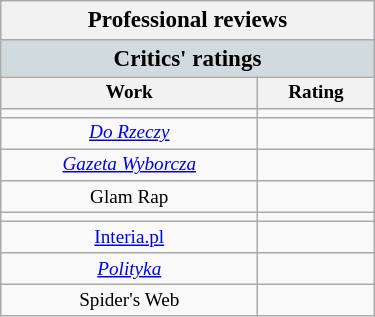<table class="wikitable infobox plain" style="float: align=right; width:250px; font-size: 80%; text-align: center; margin:0.5em 0 0.5em 1em; padding:0;">
<tr>
<th colspan="2" style="font-size:120%; plain:2.25em">Professional reviews</th>
</tr>
<tr>
<th colspan="2" style="background:#d1dbdf; font-size:120%;">Critics' ratings</th>
</tr>
<tr>
<th style="plain:2.25em">Work</th>
<th style="plain:2.25em">Rating</th>
</tr>
<tr>
<td style="vertical-align:middle"></td>
<td></td>
</tr>
<tr>
<td style="vertical-align:middle"><em><a href='#'>Do Rzeczy</a></em></td>
<td></td>
</tr>
<tr>
<td style="vertical-align:middle"><em><a href='#'>Gazeta Wyborcza</a></em></td>
<td></td>
</tr>
<tr>
<td style="vertical-align:middle">Glam Rap</td>
<td></td>
</tr>
<tr>
<td style="vertical-align:middle"></td>
<td></td>
</tr>
<tr>
<td style="vertical-align:middle"><a href='#'>Interia.pl</a></td>
<td></td>
</tr>
<tr>
<td style="vertical-align:middle"><em><a href='#'>Polityka</a></em></td>
<td></td>
</tr>
<tr>
<td style="vertical-align:middle">Spider's Web</td>
<td></td>
</tr>
</table>
